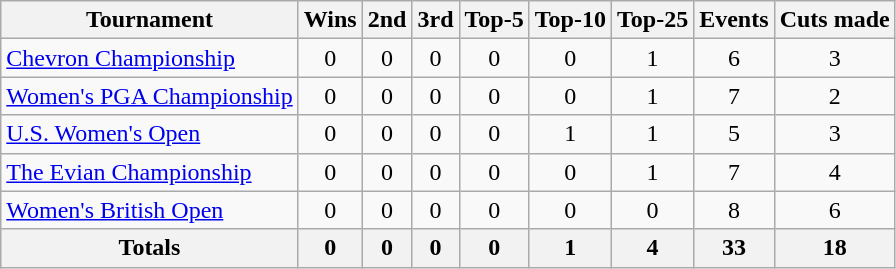<table class=wikitable style=text-align:center>
<tr>
<th>Tournament</th>
<th>Wins</th>
<th>2nd</th>
<th>3rd</th>
<th>Top-5</th>
<th>Top-10</th>
<th>Top-25</th>
<th>Events</th>
<th>Cuts made</th>
</tr>
<tr>
<td align=left><a href='#'>Chevron Championship</a></td>
<td>0</td>
<td>0</td>
<td>0</td>
<td>0</td>
<td>0</td>
<td>1</td>
<td>6</td>
<td>3</td>
</tr>
<tr>
<td align=left><a href='#'>Women's PGA Championship</a></td>
<td>0</td>
<td>0</td>
<td>0</td>
<td>0</td>
<td>0</td>
<td>1</td>
<td>7</td>
<td>2</td>
</tr>
<tr>
<td align=left><a href='#'>U.S. Women's Open</a></td>
<td>0</td>
<td>0</td>
<td>0</td>
<td>0</td>
<td>1</td>
<td>1</td>
<td>5</td>
<td>3</td>
</tr>
<tr>
<td align=left><a href='#'>The Evian Championship</a></td>
<td>0</td>
<td>0</td>
<td>0</td>
<td>0</td>
<td>0</td>
<td>1</td>
<td>7</td>
<td>4</td>
</tr>
<tr>
<td align=left><a href='#'>Women's British Open</a></td>
<td>0</td>
<td>0</td>
<td>0</td>
<td>0</td>
<td>0</td>
<td>0</td>
<td>8</td>
<td>6</td>
</tr>
<tr>
<th>Totals</th>
<th>0</th>
<th>0</th>
<th>0</th>
<th>0</th>
<th>1</th>
<th>4</th>
<th>33</th>
<th>18</th>
</tr>
</table>
